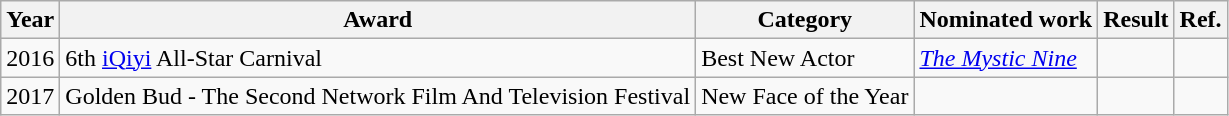<table class="wikitable">
<tr>
<th>Year</th>
<th>Award</th>
<th>Category</th>
<th>Nominated work</th>
<th>Result</th>
<th>Ref.</th>
</tr>
<tr>
<td>2016</td>
<td>6th <a href='#'>iQiyi</a> All-Star Carnival</td>
<td>Best New Actor</td>
<td><em><a href='#'>The Mystic Nine</a></em></td>
<td></td>
<td></td>
</tr>
<tr>
<td>2017</td>
<td>Golden Bud - The Second Network Film And Television Festival</td>
<td>New Face of the Year</td>
<td></td>
<td></td>
<td></td>
</tr>
</table>
